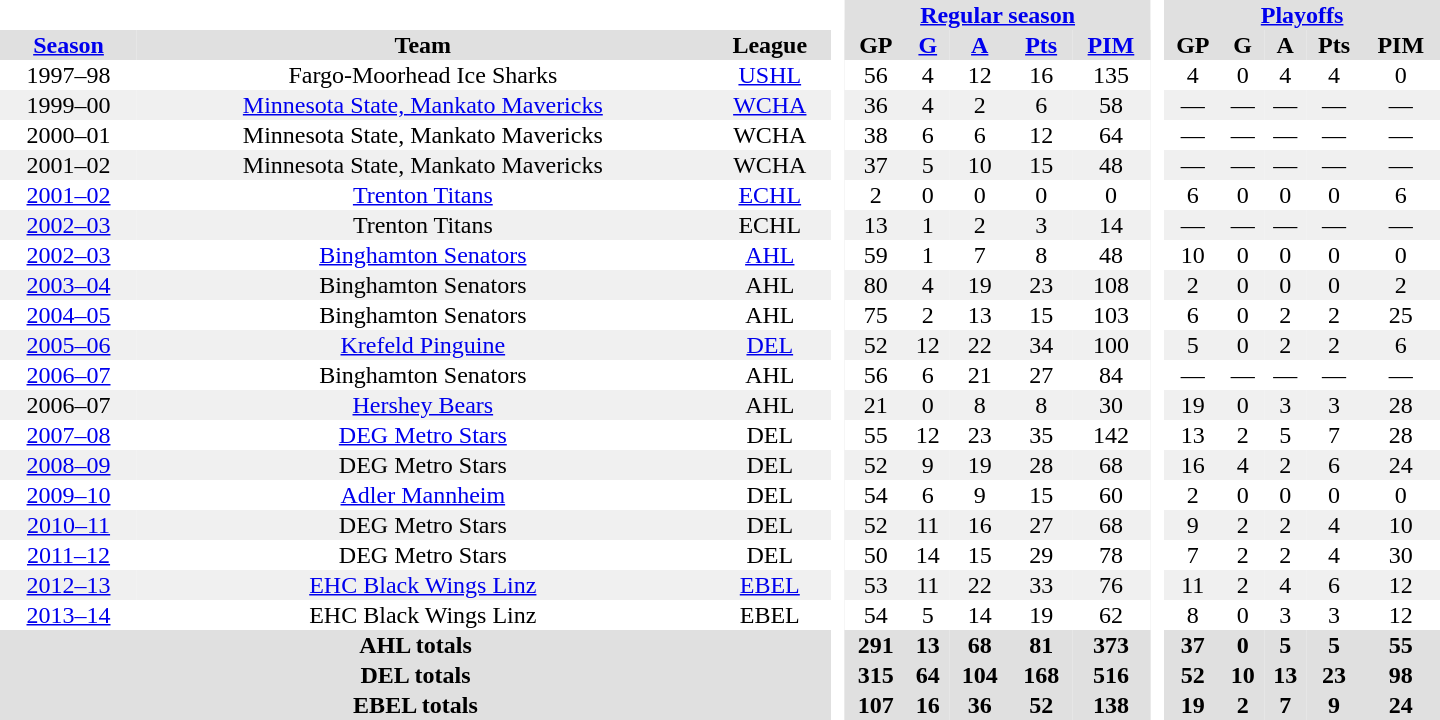<table border="0" cellpadding="1" cellspacing="0" style="text-align:center; width:60em;">
<tr bgcolor="#e0e0e0">
<th colspan="3"  bgcolor="#ffffff"> </th>
<th rowspan="99" bgcolor="#ffffff"> </th>
<th colspan="5"><a href='#'>Regular season</a></th>
<th rowspan="99" bgcolor="#ffffff"> </th>
<th colspan="5"><a href='#'>Playoffs</a></th>
</tr>
<tr bgcolor="#e0e0e0">
<th><a href='#'>Season</a></th>
<th>Team</th>
<th>League</th>
<th>GP</th>
<th><a href='#'>G</a></th>
<th><a href='#'>A</a></th>
<th><a href='#'>Pts</a></th>
<th><a href='#'>PIM</a></th>
<th>GP</th>
<th>G</th>
<th>A</th>
<th>Pts</th>
<th>PIM</th>
</tr>
<tr>
<td>1997–98</td>
<td>Fargo-Moorhead Ice Sharks</td>
<td><a href='#'>USHL</a></td>
<td>56</td>
<td>4</td>
<td>12</td>
<td>16</td>
<td>135</td>
<td>4</td>
<td>0</td>
<td>4</td>
<td>4</td>
<td>0</td>
</tr>
<tr bgcolor="#f0f0f0">
<td>1999–00</td>
<td><a href='#'>Minnesota State, Mankato Mavericks</a></td>
<td><a href='#'>WCHA</a></td>
<td>36</td>
<td>4</td>
<td>2</td>
<td>6</td>
<td>58</td>
<td>—</td>
<td>—</td>
<td>—</td>
<td>—</td>
<td>—</td>
</tr>
<tr>
<td>2000–01</td>
<td>Minnesota State, Mankato Mavericks</td>
<td>WCHA</td>
<td>38</td>
<td>6</td>
<td>6</td>
<td>12</td>
<td>64</td>
<td>—</td>
<td>—</td>
<td>—</td>
<td>—</td>
<td>—</td>
</tr>
<tr bgcolor="#f0f0f0">
<td>2001–02</td>
<td>Minnesota State, Mankato Mavericks</td>
<td>WCHA</td>
<td>37</td>
<td>5</td>
<td>10</td>
<td>15</td>
<td>48</td>
<td>—</td>
<td>—</td>
<td>—</td>
<td>—</td>
<td>—</td>
</tr>
<tr>
<td><a href='#'>2001–02</a></td>
<td><a href='#'>Trenton Titans</a></td>
<td><a href='#'>ECHL</a></td>
<td>2</td>
<td>0</td>
<td>0</td>
<td>0</td>
<td>0</td>
<td>6</td>
<td>0</td>
<td>0</td>
<td>0</td>
<td>6</td>
</tr>
<tr bgcolor="#f0f0f0">
<td><a href='#'>2002–03</a></td>
<td>Trenton Titans</td>
<td>ECHL</td>
<td>13</td>
<td>1</td>
<td>2</td>
<td>3</td>
<td>14</td>
<td>—</td>
<td>—</td>
<td>—</td>
<td>—</td>
<td>—</td>
</tr>
<tr>
<td><a href='#'>2002–03</a></td>
<td><a href='#'>Binghamton Senators</a></td>
<td><a href='#'>AHL</a></td>
<td>59</td>
<td>1</td>
<td>7</td>
<td>8</td>
<td>48</td>
<td>10</td>
<td>0</td>
<td>0</td>
<td>0</td>
<td>0</td>
</tr>
<tr bgcolor="#f0f0f0">
<td><a href='#'>2003–04</a></td>
<td>Binghamton Senators</td>
<td>AHL</td>
<td>80</td>
<td>4</td>
<td>19</td>
<td>23</td>
<td>108</td>
<td>2</td>
<td>0</td>
<td>0</td>
<td>0</td>
<td>2</td>
</tr>
<tr>
<td><a href='#'>2004–05</a></td>
<td>Binghamton Senators</td>
<td>AHL</td>
<td>75</td>
<td>2</td>
<td>13</td>
<td>15</td>
<td>103</td>
<td>6</td>
<td>0</td>
<td>2</td>
<td>2</td>
<td>25</td>
</tr>
<tr bgcolor="#f0f0f0">
<td><a href='#'>2005–06</a></td>
<td><a href='#'>Krefeld Pinguine</a></td>
<td><a href='#'>DEL</a></td>
<td>52</td>
<td>12</td>
<td>22</td>
<td>34</td>
<td>100</td>
<td>5</td>
<td>0</td>
<td>2</td>
<td>2</td>
<td>6</td>
</tr>
<tr>
<td><a href='#'>2006–07</a></td>
<td>Binghamton Senators</td>
<td>AHL</td>
<td>56</td>
<td>6</td>
<td>21</td>
<td>27</td>
<td>84</td>
<td>—</td>
<td>—</td>
<td>—</td>
<td>—</td>
<td>—</td>
</tr>
<tr bgcolor="#f0f0f0">
<td>2006–07</td>
<td><a href='#'>Hershey Bears</a></td>
<td>AHL</td>
<td>21</td>
<td>0</td>
<td>8</td>
<td>8</td>
<td>30</td>
<td>19</td>
<td>0</td>
<td>3</td>
<td>3</td>
<td>28</td>
</tr>
<tr>
<td><a href='#'>2007–08</a></td>
<td><a href='#'>DEG Metro Stars</a></td>
<td>DEL</td>
<td>55</td>
<td>12</td>
<td>23</td>
<td>35</td>
<td>142</td>
<td>13</td>
<td>2</td>
<td>5</td>
<td>7</td>
<td>28</td>
</tr>
<tr bgcolor="#f0f0f0">
<td><a href='#'>2008–09</a></td>
<td>DEG Metro Stars</td>
<td>DEL</td>
<td>52</td>
<td>9</td>
<td>19</td>
<td>28</td>
<td>68</td>
<td>16</td>
<td>4</td>
<td>2</td>
<td>6</td>
<td>24</td>
</tr>
<tr>
<td><a href='#'>2009–10</a></td>
<td><a href='#'>Adler Mannheim</a></td>
<td>DEL</td>
<td>54</td>
<td>6</td>
<td>9</td>
<td>15</td>
<td>60</td>
<td>2</td>
<td>0</td>
<td>0</td>
<td>0</td>
<td>0</td>
</tr>
<tr bgcolor="#f0f0f0">
<td><a href='#'>2010–11</a></td>
<td>DEG Metro Stars</td>
<td>DEL</td>
<td>52</td>
<td>11</td>
<td>16</td>
<td>27</td>
<td>68</td>
<td>9</td>
<td>2</td>
<td>2</td>
<td>4</td>
<td>10</td>
</tr>
<tr>
<td><a href='#'>2011–12</a></td>
<td>DEG Metro Stars</td>
<td>DEL</td>
<td>50</td>
<td>14</td>
<td>15</td>
<td>29</td>
<td>78</td>
<td>7</td>
<td>2</td>
<td>2</td>
<td>4</td>
<td>30</td>
</tr>
<tr bgcolor="#f0f0f0">
<td><a href='#'>2012–13</a></td>
<td><a href='#'>EHC Black Wings Linz</a></td>
<td><a href='#'>EBEL</a></td>
<td>53</td>
<td>11</td>
<td>22</td>
<td>33</td>
<td>76</td>
<td>11</td>
<td>2</td>
<td>4</td>
<td>6</td>
<td>12</td>
</tr>
<tr>
<td><a href='#'>2013–14</a></td>
<td>EHC Black Wings Linz</td>
<td>EBEL</td>
<td>54</td>
<td>5</td>
<td>14</td>
<td>19</td>
<td>62</td>
<td>8</td>
<td>0</td>
<td>3</td>
<td>3</td>
<td>12</td>
</tr>
<tr bgcolor="#e0e0e0">
<th colspan="3">AHL totals</th>
<th>291</th>
<th>13</th>
<th>68</th>
<th>81</th>
<th>373</th>
<th>37</th>
<th>0</th>
<th>5</th>
<th>5</th>
<th>55</th>
</tr>
<tr bgcolor="#e0e0e0">
<th colspan="3">DEL totals</th>
<th>315</th>
<th>64</th>
<th>104</th>
<th>168</th>
<th>516</th>
<th>52</th>
<th>10</th>
<th>13</th>
<th>23</th>
<th>98</th>
</tr>
<tr bgcolor="#e0e0e0">
<th colspan="3">EBEL totals</th>
<th>107</th>
<th>16</th>
<th>36</th>
<th>52</th>
<th>138</th>
<th>19</th>
<th>2</th>
<th>7</th>
<th>9</th>
<th>24</th>
</tr>
</table>
